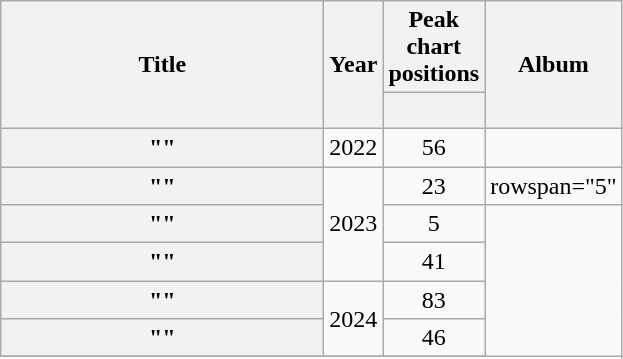<table class="wikitable plainrowheaders" style="text-align:center;">
<tr>
<th scope="col" rowspan="2" style="width:13em;">Title</th>
<th scope="col" rowspan="2" style="width:1em;">Year</th>
<th colspan="1">Peak chart positions</th>
<th scope="col" rowspan="2">Album</th>
</tr>
<tr>
<th scope="col" style="width:3em;font-size:90%;"><a href='#'></a><br></th>
</tr>
<tr>
<th scope="row">""<br></th>
<td>2022</td>
<td>56</td>
<td><em></em></td>
</tr>
<tr>
<th scope="row">""<br></th>
<td rowspan="3">2023</td>
<td>23</td>
<td>rowspan="5" </td>
</tr>
<tr>
<th scope="row">""<br></th>
<td>5</td>
</tr>
<tr>
<th scope="row">""</th>
<td>41</td>
</tr>
<tr>
<th scope="row">""</th>
<td rowspan="2">2024</td>
<td>83</td>
</tr>
<tr>
<th scope="row">""</th>
<td>46</td>
</tr>
<tr>
</tr>
</table>
